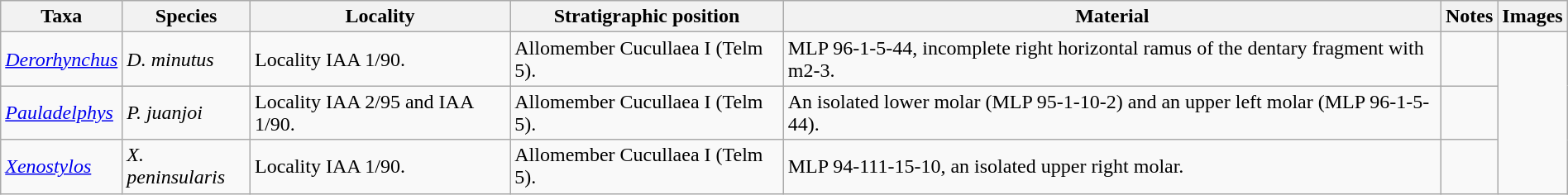<table class="wikitable sortable" align="center" width="100%">
<tr>
<th>Taxa</th>
<th>Species</th>
<th>Locality</th>
<th>Stratigraphic position</th>
<th>Material</th>
<th>Notes</th>
<th>Images</th>
</tr>
<tr>
<td><em><a href='#'>Derorhynchus</a></em></td>
<td><em>D. minutus</em></td>
<td>Locality IAA 1/90.</td>
<td>Allomember Cucullaea I (Telm 5).</td>
<td>MLP 96-1-5-44, incomplete right horizontal ramus of the dentary fragment with m2-3.</td>
<td></td>
<td Rowspan = "3"></td>
</tr>
<tr>
<td><em><a href='#'>Pauladelphys</a></em></td>
<td><em>P. juanjoi</em></td>
<td>Locality IAA 2/95 and IAA 1/90.</td>
<td>Allomember Cucullaea I (Telm 5).</td>
<td>An isolated lower molar (MLP 95-1-10-2) and an upper left molar (MLP 96-1-5-44).</td>
<td></td>
</tr>
<tr>
<td><em><a href='#'>Xenostylos</a></em></td>
<td><em>X. peninsularis</em></td>
<td>Locality IAA 1/90.</td>
<td>Allomember Cucullaea I (Telm 5).</td>
<td>MLP 94-111-15-10, an isolated upper right molar.</td>
<td></td>
</tr>
</table>
